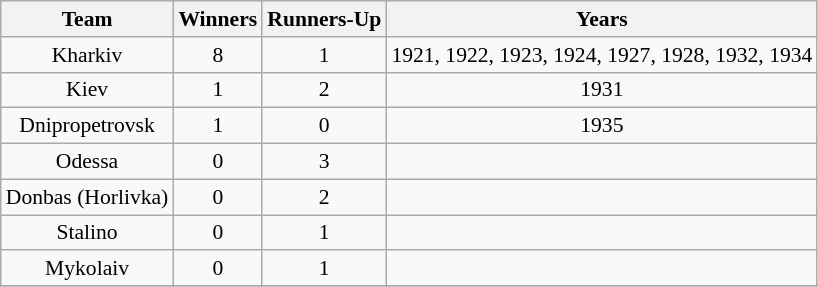<table class="wikitable" style="font-size:90%; text-align: center;">
<tr>
<th>Team</th>
<th>Winners</th>
<th>Runners-Up</th>
<th>Years</th>
</tr>
<tr>
<td>Kharkiv</td>
<td align=center>8</td>
<td align=center>1</td>
<td align=center>1921, 1922, 1923, 1924, 1927, 1928, 1932, 1934</td>
</tr>
<tr>
<td>Kiev</td>
<td align=center>1</td>
<td align=center>2</td>
<td align=center>1931</td>
</tr>
<tr>
<td>Dnipropetrovsk</td>
<td align=center>1</td>
<td align=center>0</td>
<td align=center>1935</td>
</tr>
<tr>
<td>Odessa</td>
<td align=center>0</td>
<td align=center>3</td>
<td align=center></td>
</tr>
<tr>
<td>Donbas (Horlivka)</td>
<td align=center>0</td>
<td align=center>2</td>
<td align=center></td>
</tr>
<tr>
<td>Stalino</td>
<td align=center>0</td>
<td align=center>1</td>
<td align=center></td>
</tr>
<tr>
<td>Mykolaiv</td>
<td align=center>0</td>
<td align=center>1</td>
<td align=center></td>
</tr>
<tr>
</tr>
</table>
